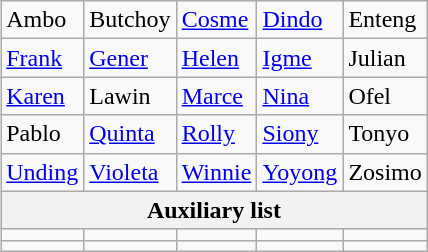<table class="wikitable" align=right>
<tr>
<td>Ambo</td>
<td>Butchoy</td>
<td><a href='#'>Cosme</a></td>
<td><a href='#'>Dindo</a></td>
<td>Enteng</td>
</tr>
<tr>
<td><a href='#'>Frank</a></td>
<td><a href='#'>Gener</a></td>
<td><a href='#'>Helen</a></td>
<td><a href='#'>Igme</a></td>
<td>Julian</td>
</tr>
<tr>
<td><a href='#'>Karen</a></td>
<td>Lawin</td>
<td><a href='#'>Marce</a></td>
<td><a href='#'>Nina</a></td>
<td>Ofel</td>
</tr>
<tr>
<td>Pablo</td>
<td><a href='#'>Quinta</a></td>
<td><a href='#'>Rolly</a></td>
<td><a href='#'>Siony</a></td>
<td>Tonyo</td>
</tr>
<tr>
<td><a href='#'>Unding</a></td>
<td><a href='#'>Violeta</a></td>
<td><a href='#'>Winnie</a></td>
<td><a href='#'>Yoyong</a></td>
<td>Zosimo</td>
</tr>
<tr>
<th colspan=5>Auxiliary list</th>
</tr>
<tr>
<td></td>
<td></td>
<td></td>
<td></td>
<td></td>
</tr>
<tr>
<td></td>
<td></td>
<td></td>
<td></td>
<td></td>
</tr>
</table>
